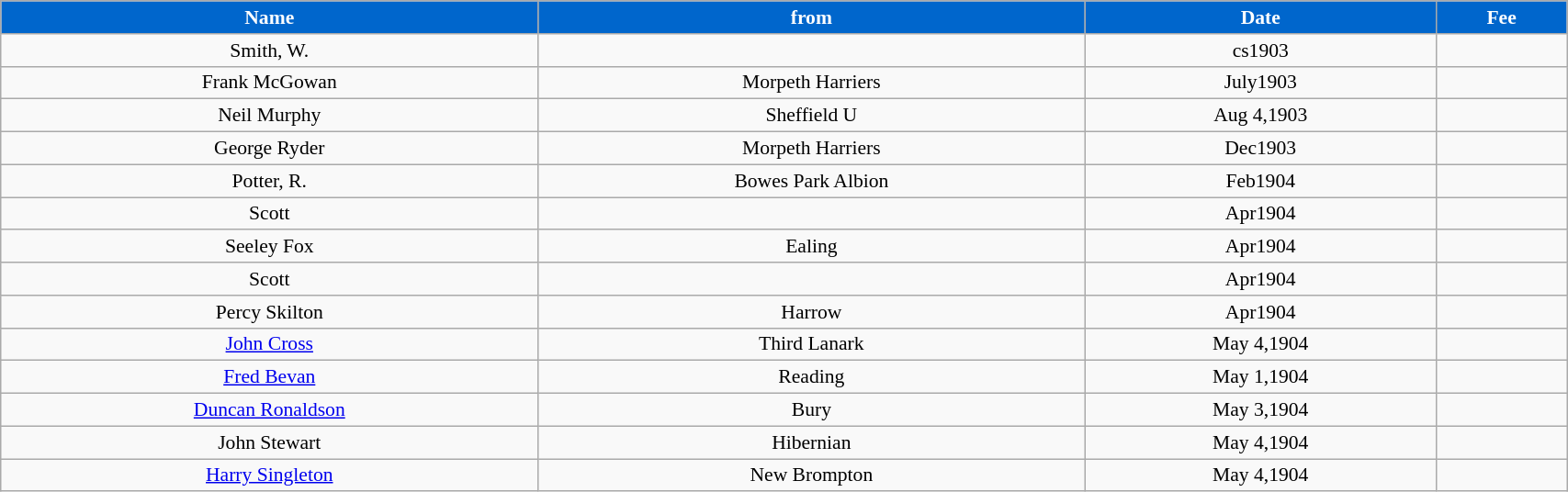<table class="wikitable" style="text-align:center; font-size:90%; width:90%;">
<tr>
<th style="background:#0066CC; color:#FFFFFF; text-align:center;"><strong>Name</strong></th>
<th style="background:#0066CC; color:#FFFFFF; text-align:center;">from</th>
<th style="background:#0066CC; color:#FFFFFF; text-align:center;">Date</th>
<th style="background:#0066CC; color:#FFFFFF; text-align:center;">Fee</th>
</tr>
<tr>
<td>Smith, W.</td>
<td></td>
<td>cs1903</td>
<td></td>
</tr>
<tr>
<td>Frank McGowan</td>
<td>Morpeth Harriers</td>
<td>July1903</td>
<td></td>
</tr>
<tr>
<td>Neil Murphy</td>
<td>Sheffield U</td>
<td>Aug 4,1903</td>
<td></td>
</tr>
<tr>
<td>George Ryder</td>
<td>Morpeth Harriers</td>
<td>Dec1903</td>
<td></td>
</tr>
<tr>
<td>Potter, R.</td>
<td>Bowes Park Albion</td>
<td>Feb1904</td>
<td></td>
</tr>
<tr>
<td>Scott</td>
<td></td>
<td>Apr1904</td>
<td></td>
</tr>
<tr>
<td>Seeley Fox</td>
<td>Ealing</td>
<td>Apr1904</td>
<td></td>
</tr>
<tr>
<td>Scott</td>
<td></td>
<td>Apr1904</td>
<td></td>
</tr>
<tr>
<td>Percy Skilton</td>
<td>Harrow</td>
<td>Apr1904</td>
<td></td>
</tr>
<tr>
<td><a href='#'>John Cross</a></td>
<td>Third Lanark</td>
<td>May 4,1904</td>
<td></td>
</tr>
<tr>
<td><a href='#'>Fred Bevan</a></td>
<td>Reading</td>
<td>May 1,1904</td>
<td></td>
</tr>
<tr>
<td><a href='#'>Duncan Ronaldson</a></td>
<td>Bury</td>
<td>May 3,1904</td>
<td></td>
</tr>
<tr>
<td>John Stewart</td>
<td>Hibernian</td>
<td>May 4,1904</td>
<td></td>
</tr>
<tr>
<td><a href='#'>Harry Singleton</a></td>
<td>New Brompton</td>
<td>May 4,1904</td>
<td></td>
</tr>
</table>
